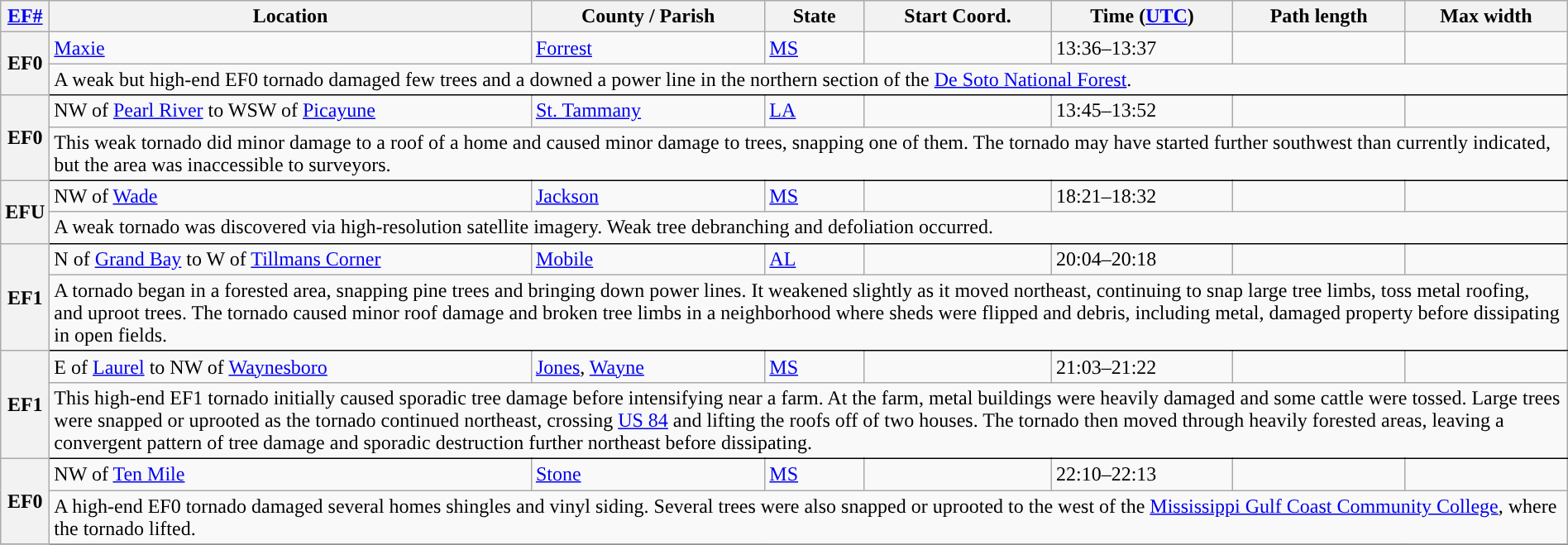<table class="wikitable sortable" style="width:100%;">
<tr>
<th scope="col" width="2%" align="center"><a href='#'>EF#</a></th>
<th scope="col" align="center" class="unsortable">Location</th>
<th scope="col" align="center" class="unsortable">County / Parish</th>
<th scope="col" align="center">State</th>
<th scope="col" align="center">Start Coord.</th>
<th scope="col" align="center">Time (<a href='#'>UTC</a>)</th>
<th scope="col" align="center">Path length</th>
<th scope="col" align="center">Max width</th>
</tr>
<tr>
<th scope="row" rowspan="2" style="background-color:#">EF0</th>
<td><a href='#'>Maxie</a></td>
<td><a href='#'>Forrest</a></td>
<td><a href='#'>MS</a></td>
<td></td>
<td>13:36–13:37</td>
<td></td>
<td></td>
</tr>
<tr class="expand-child">
<td colspan="8" style=" border-bottom: 1px solid black;">A weak but high-end EF0 tornado damaged few trees and a downed a power line in the northern section of the <a href='#'>De Soto National Forest</a>.</td>
</tr>
<tr>
<th scope="row" rowspan="2" style="background-color:#">EF0</th>
<td>NW of <a href='#'>Pearl River</a> to WSW of <a href='#'>Picayune</a></td>
<td><a href='#'>St. Tammany</a></td>
<td><a href='#'>LA</a></td>
<td></td>
<td>13:45–13:52</td>
<td></td>
<td></td>
</tr>
<tr class="expand-child">
<td colspan="8" style=" border-bottom: 1px solid black;">This weak tornado did minor damage to a roof of a home and caused minor damage to trees, snapping one of them. The tornado may have started further southwest than currently indicated, but the area was inaccessible to surveyors.</td>
</tr>
<tr>
<th scope="row" rowspan="2" style="background-color:#">EFU</th>
<td>NW of <a href='#'>Wade</a></td>
<td><a href='#'>Jackson</a></td>
<td><a href='#'>MS</a></td>
<td></td>
<td>18:21–18:32</td>
<td></td>
<td></td>
</tr>
<tr class="expand-child">
<td colspan="8" style=" border-bottom: 1px solid black;">A weak tornado was discovered via high-resolution satellite imagery. Weak tree debranching and defoliation occurred.</td>
</tr>
<tr>
<th scope="row" rowspan="2" style="background-color:#">EF1</th>
<td>N of <a href='#'>Grand Bay</a> to W of <a href='#'>Tillmans Corner</a></td>
<td><a href='#'>Mobile</a></td>
<td><a href='#'>AL</a></td>
<td></td>
<td>20:04–20:18</td>
<td></td>
<td></td>
</tr>
<tr class="expand-child">
<td colspan="8" style=" border-bottom: 1px solid black;">A tornado began in a forested area, snapping pine trees and bringing down power lines. It weakened slightly as it moved northeast, continuing to snap large tree limbs, toss metal roofing, and uproot trees. The tornado caused minor roof damage and broken tree limbs in a neighborhood where sheds were flipped and debris, including metal, damaged property before dissipating in open fields.</td>
</tr>
<tr>
<th scope="row" rowspan="2" style="background-color:#">EF1</th>
<td>E of <a href='#'>Laurel</a> to NW of <a href='#'>Waynesboro</a></td>
<td><a href='#'>Jones</a>, <a href='#'>Wayne</a></td>
<td><a href='#'>MS</a></td>
<td></td>
<td>21:03–21:22</td>
<td></td>
<td></td>
</tr>
<tr class="expand-child">
<td colspan="7" style=" border-bottom: 1px solid black;">This high-end EF1 tornado initially caused sporadic tree damage before intensifying near a farm. At the farm, metal buildings were heavily damaged and some cattle were tossed. Large trees were snapped or uprooted as the tornado continued northeast, crossing <a href='#'>US 84</a> and lifting the roofs off of two houses. The tornado then moved through heavily forested areas, leaving a convergent pattern of tree damage and sporadic destruction further northeast before dissipating.</td>
</tr>
<tr>
<th scope="row" rowspan="2" style="background-color:#">EF0</th>
<td>NW of <a href='#'>Ten Mile</a></td>
<td><a href='#'>Stone</a></td>
<td><a href='#'>MS</a></td>
<td></td>
<td>22:10–22:13</td>
<td></td>
<td></td>
</tr>
<tr class="expand-child">
<td colspan="8" style=" border-bottom: 1px solid black;">A high-end EF0 tornado damaged several homes shingles and vinyl siding. Several trees were also snapped or uprooted to the west of the <a href='#'>Mississippi Gulf Coast Community College</a>, where the tornado lifted.</td>
</tr>
<tr>
</tr>
</table>
